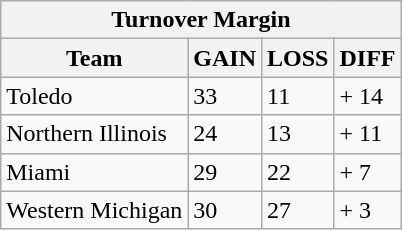<table class="wikitable">
<tr>
<th colspan="7" style="text-align:center;">Turnover Margin</th>
</tr>
<tr>
<th>Team</th>
<th>GAIN</th>
<th>LOSS</th>
<th>DIFF</th>
</tr>
<tr>
<td>Toledo</td>
<td>33</td>
<td>11</td>
<td>+ 14</td>
</tr>
<tr>
<td>Northern Illinois</td>
<td>24</td>
<td>13</td>
<td>+ 11</td>
</tr>
<tr>
<td>Miami</td>
<td>29</td>
<td>22</td>
<td>+ 7</td>
</tr>
<tr>
<td>Western Michigan</td>
<td>30</td>
<td>27</td>
<td>+ 3</td>
</tr>
</table>
